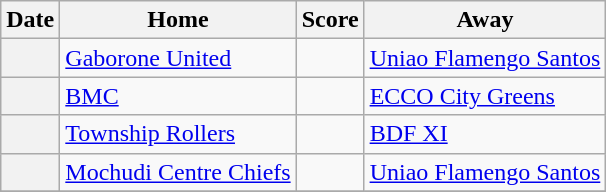<table class ="wikitable sortable plainrowheaders">
<tr>
<th scope="col">Date</th>
<th scope="col">Home</th>
<th scope="col">Score</th>
<th scope="col">Away</th>
</tr>
<tr>
<th scope="row"></th>
<td><a href='#'>Gaborone United</a></td>
<td></td>
<td><a href='#'>Uniao Flamengo Santos</a></td>
</tr>
<tr>
<th scope="row"></th>
<td><a href='#'>BMC</a></td>
<td></td>
<td><a href='#'>ECCO City Greens</a></td>
</tr>
<tr>
<th scope="row"></th>
<td><a href='#'>Township Rollers</a></td>
<td></td>
<td><a href='#'>BDF XI</a></td>
</tr>
<tr>
<th scope="row"></th>
<td><a href='#'>Mochudi Centre Chiefs</a></td>
<td></td>
<td><a href='#'>Uniao Flamengo Santos</a></td>
</tr>
<tr>
</tr>
</table>
